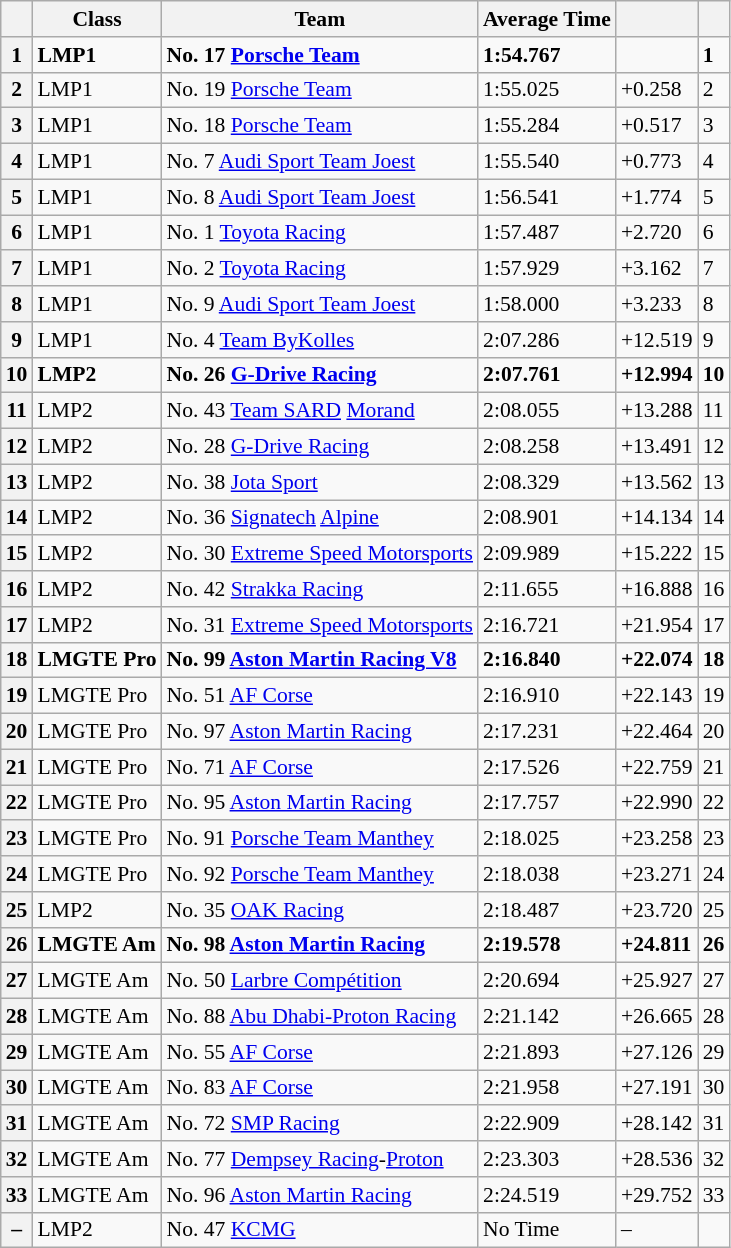<table class="wikitable" style="font-size: 90%;">
<tr>
<th scope="col"></th>
<th scope="col">Class</th>
<th scope="col">Team</th>
<th scope="col">Average Time</th>
<th scope="col"></th>
<th scope="col"></th>
</tr>
<tr>
<th scope="row">1</th>
<td><strong>LMP1</strong></td>
<td><strong>No. 17 <a href='#'>Porsche Team</a></strong></td>
<td><strong>1:54.767</strong></td>
<td></td>
<td><strong>1</strong></td>
</tr>
<tr>
<th scope="row">2</th>
<td>LMP1</td>
<td>No. 19 <a href='#'>Porsche Team</a></td>
<td>1:55.025</td>
<td>+0.258</td>
<td>2</td>
</tr>
<tr>
<th scope="row">3</th>
<td>LMP1</td>
<td>No. 18 <a href='#'>Porsche Team</a></td>
<td>1:55.284</td>
<td>+0.517</td>
<td>3</td>
</tr>
<tr>
<th scope="row">4</th>
<td>LMP1</td>
<td>No. 7 <a href='#'>Audi Sport Team Joest</a></td>
<td>1:55.540</td>
<td>+0.773</td>
<td>4</td>
</tr>
<tr>
<th scope="row">5</th>
<td>LMP1</td>
<td>No. 8 <a href='#'>Audi Sport Team Joest</a></td>
<td>1:56.541</td>
<td>+1.774</td>
<td>5</td>
</tr>
<tr>
<th scope="row">6</th>
<td>LMP1</td>
<td>No. 1 <a href='#'>Toyota Racing</a></td>
<td>1:57.487</td>
<td>+2.720</td>
<td>6</td>
</tr>
<tr>
<th scope="row">7</th>
<td>LMP1</td>
<td>No. 2 <a href='#'>Toyota Racing</a></td>
<td>1:57.929</td>
<td>+3.162</td>
<td>7</td>
</tr>
<tr>
<th scope="row">8</th>
<td>LMP1</td>
<td>No. 9 <a href='#'>Audi Sport Team Joest</a></td>
<td>1:58.000</td>
<td>+3.233</td>
<td>8</td>
</tr>
<tr>
<th scope="row">9</th>
<td>LMP1</td>
<td>No. 4 <a href='#'>Team ByKolles</a></td>
<td>2:07.286</td>
<td>+12.519</td>
<td>9</td>
</tr>
<tr>
<th scope="row">10</th>
<td><strong>LMP2</strong></td>
<td><strong>No. 26 <a href='#'>G-Drive Racing</a></strong></td>
<td><strong>2:07.761</strong></td>
<td><strong>+12.994</strong></td>
<td><strong>10</strong></td>
</tr>
<tr>
<th scope="row">11</th>
<td>LMP2</td>
<td>No. 43 <a href='#'>Team SARD</a> <a href='#'>Morand</a></td>
<td>2:08.055</td>
<td>+13.288</td>
<td>11</td>
</tr>
<tr>
<th scope="row">12</th>
<td>LMP2</td>
<td>No. 28 <a href='#'>G-Drive Racing</a></td>
<td>2:08.258</td>
<td>+13.491</td>
<td>12</td>
</tr>
<tr>
<th scope="row">13</th>
<td>LMP2</td>
<td>No. 38 <a href='#'>Jota Sport</a></td>
<td>2:08.329</td>
<td>+13.562</td>
<td>13</td>
</tr>
<tr>
<th scope="row">14</th>
<td>LMP2</td>
<td>No. 36 <a href='#'>Signatech</a> <a href='#'>Alpine</a></td>
<td>2:08.901</td>
<td>+14.134</td>
<td>14</td>
</tr>
<tr>
<th scope="row">15</th>
<td>LMP2</td>
<td>No. 30 <a href='#'>Extreme Speed Motorsports</a></td>
<td>2:09.989</td>
<td>+15.222</td>
<td>15</td>
</tr>
<tr>
<th scope="row">16</th>
<td>LMP2</td>
<td>No. 42 <a href='#'>Strakka Racing</a></td>
<td>2:11.655</td>
<td>+16.888</td>
<td>16</td>
</tr>
<tr>
<th scope="row">17</th>
<td>LMP2</td>
<td>No. 31 <a href='#'>Extreme Speed Motorsports</a></td>
<td>2:16.721</td>
<td>+21.954</td>
<td>17</td>
</tr>
<tr>
<th scope="row">18</th>
<td><strong>LMGTE Pro</strong></td>
<td><strong>No. 99 <a href='#'>Aston Martin Racing V8</a></strong></td>
<td><strong>2:16.840</strong></td>
<td><strong>+22.074</strong></td>
<td><strong>18</strong></td>
</tr>
<tr>
<th scope="row">19</th>
<td>LMGTE Pro</td>
<td>No. 51 <a href='#'>AF Corse</a></td>
<td>2:16.910</td>
<td>+22.143</td>
<td>19</td>
</tr>
<tr>
<th scope="row">20</th>
<td>LMGTE Pro</td>
<td>No. 97 <a href='#'>Aston Martin Racing</a></td>
<td>2:17.231</td>
<td>+22.464</td>
<td>20</td>
</tr>
<tr>
<th scope="row">21</th>
<td>LMGTE Pro</td>
<td>No. 71 <a href='#'>AF Corse</a></td>
<td>2:17.526</td>
<td>+22.759</td>
<td>21</td>
</tr>
<tr>
<th scope="row">22</th>
<td>LMGTE Pro</td>
<td>No. 95 <a href='#'>Aston Martin Racing</a></td>
<td>2:17.757</td>
<td>+22.990</td>
<td>22</td>
</tr>
<tr>
<th scope="row">23</th>
<td>LMGTE Pro</td>
<td>No. 91 <a href='#'>Porsche Team Manthey</a></td>
<td>2:18.025</td>
<td>+23.258</td>
<td>23</td>
</tr>
<tr>
<th scope="row">24</th>
<td>LMGTE Pro</td>
<td>No. 92 <a href='#'>Porsche Team Manthey</a></td>
<td>2:18.038</td>
<td>+23.271</td>
<td>24</td>
</tr>
<tr>
<th scope="row">25</th>
<td>LMP2</td>
<td>No. 35 <a href='#'>OAK Racing</a></td>
<td>2:18.487</td>
<td>+23.720</td>
<td>25</td>
</tr>
<tr>
<th scope="row">26</th>
<td><strong>LMGTE Am</strong></td>
<td><strong>No. 98 <a href='#'>Aston Martin Racing</a></strong></td>
<td><strong>2:19.578</strong></td>
<td><strong>+24.811</strong></td>
<td><strong>26</strong></td>
</tr>
<tr>
<th scope="row">27</th>
<td>LMGTE Am</td>
<td>No. 50 <a href='#'>Larbre Compétition</a></td>
<td>2:20.694</td>
<td>+25.927</td>
<td>27</td>
</tr>
<tr>
<th scope="row">28</th>
<td>LMGTE Am</td>
<td>No. 88 <a href='#'>Abu Dhabi-Proton Racing</a></td>
<td>2:21.142</td>
<td>+26.665</td>
<td>28</td>
</tr>
<tr>
<th scope="row">29</th>
<td>LMGTE Am</td>
<td>No. 55 <a href='#'>AF Corse</a></td>
<td>2:21.893</td>
<td>+27.126</td>
<td>29</td>
</tr>
<tr>
<th scope="row">30</th>
<td>LMGTE Am</td>
<td>No. 83 <a href='#'>AF Corse</a></td>
<td>2:21.958</td>
<td>+27.191</td>
<td>30</td>
</tr>
<tr>
<th scope="row">31</th>
<td>LMGTE Am</td>
<td>No. 72 <a href='#'>SMP Racing</a></td>
<td>2:22.909</td>
<td>+28.142</td>
<td>31</td>
</tr>
<tr>
<th scope="row">32</th>
<td>LMGTE Am</td>
<td>No. 77 <a href='#'>Dempsey Racing</a>-<a href='#'>Proton</a></td>
<td>2:23.303</td>
<td>+28.536</td>
<td>32</td>
</tr>
<tr>
<th scope="row">33</th>
<td>LMGTE Am</td>
<td>No. 96 <a href='#'>Aston Martin Racing</a></td>
<td>2:24.519</td>
<td>+29.752</td>
<td>33</td>
</tr>
<tr>
<th scope="row">–</th>
<td>LMP2</td>
<td>No. 47 <a href='#'>KCMG</a></td>
<td>No Time</td>
<td>–</td>
<td></td>
</tr>
</table>
